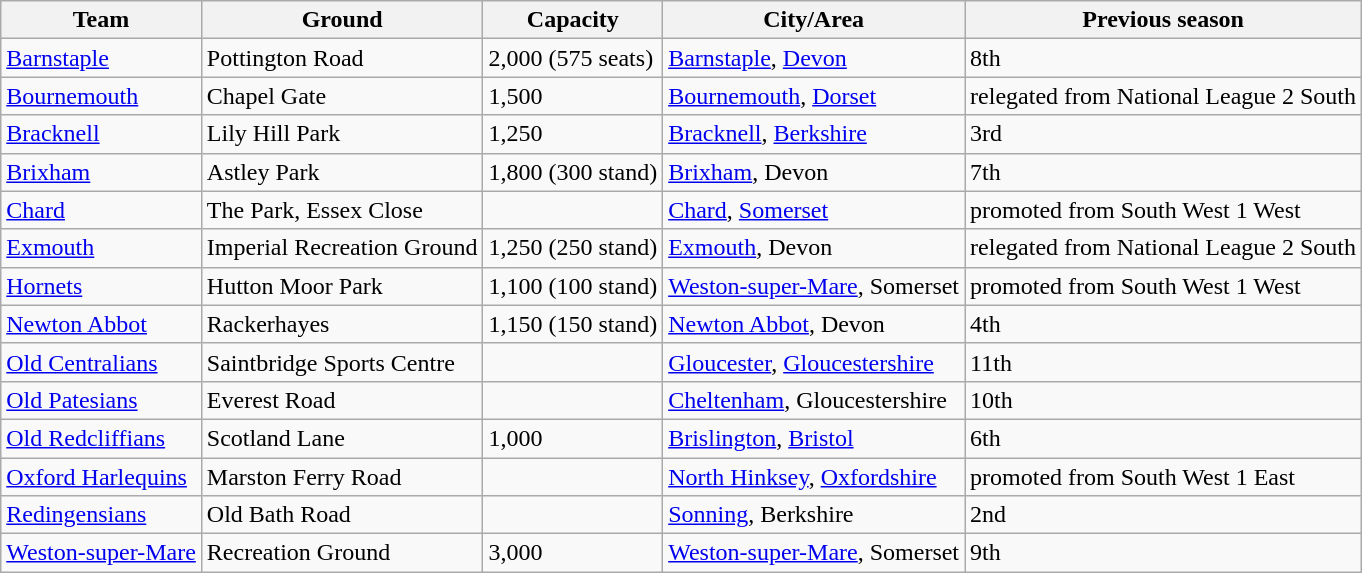<table class="wikitable sortable">
<tr>
<th>Team</th>
<th>Ground</th>
<th>Capacity</th>
<th>City/Area</th>
<th>Previous season</th>
</tr>
<tr>
<td><a href='#'>Barnstaple</a></td>
<td>Pottington Road</td>
<td>2,000 (575 seats)</td>
<td><a href='#'>Barnstaple</a>, <a href='#'>Devon</a></td>
<td>8th</td>
</tr>
<tr>
<td><a href='#'>Bournemouth</a></td>
<td>Chapel Gate</td>
<td>1,500</td>
<td><a href='#'>Bournemouth</a>, <a href='#'>Dorset</a></td>
<td>relegated from National League 2 South</td>
</tr>
<tr>
<td><a href='#'>Bracknell</a></td>
<td>Lily Hill Park</td>
<td>1,250</td>
<td><a href='#'>Bracknell</a>, <a href='#'>Berkshire</a></td>
<td>3rd</td>
</tr>
<tr>
<td><a href='#'>Brixham</a></td>
<td>Astley Park</td>
<td>1,800 (300 stand)</td>
<td><a href='#'>Brixham</a>, Devon</td>
<td>7th</td>
</tr>
<tr>
<td><a href='#'>Chard</a></td>
<td>The Park, Essex Close</td>
<td></td>
<td><a href='#'>Chard</a>,  <a href='#'>Somerset</a></td>
<td>promoted from South West 1 West</td>
</tr>
<tr>
<td><a href='#'>Exmouth</a></td>
<td>Imperial Recreation Ground</td>
<td>1,250 (250 stand)</td>
<td><a href='#'>Exmouth</a>, Devon</td>
<td>relegated from National League 2 South</td>
</tr>
<tr>
<td><a href='#'>Hornets</a></td>
<td>Hutton Moor Park</td>
<td>1,100 (100 stand)</td>
<td><a href='#'>Weston-super-Mare</a>, Somerset</td>
<td>promoted from South West 1 West</td>
</tr>
<tr>
<td><a href='#'>Newton Abbot</a></td>
<td>Rackerhayes</td>
<td>1,150 (150 stand)</td>
<td><a href='#'>Newton Abbot</a>, Devon</td>
<td>4th</td>
</tr>
<tr>
<td><a href='#'>Old Centralians</a></td>
<td>Saintbridge Sports Centre</td>
<td></td>
<td><a href='#'>Gloucester</a>, <a href='#'>Gloucestershire</a></td>
<td>11th</td>
</tr>
<tr>
<td><a href='#'>Old Patesians</a></td>
<td>Everest Road</td>
<td></td>
<td><a href='#'>Cheltenham</a>, Gloucestershire</td>
<td>10th</td>
</tr>
<tr>
<td><a href='#'>Old Redcliffians</a></td>
<td>Scotland Lane</td>
<td>1,000</td>
<td><a href='#'>Brislington</a>, <a href='#'>Bristol</a></td>
<td>6th</td>
</tr>
<tr>
<td><a href='#'>Oxford Harlequins</a></td>
<td>Marston Ferry Road</td>
<td></td>
<td><a href='#'>North Hinksey</a>, <a href='#'>Oxfordshire</a></td>
<td>promoted from South West 1 East</td>
</tr>
<tr>
<td><a href='#'>Redingensians</a></td>
<td>Old Bath Road</td>
<td></td>
<td><a href='#'>Sonning</a>, Berkshire</td>
<td>2nd</td>
</tr>
<tr>
<td><a href='#'>Weston-super-Mare</a></td>
<td>Recreation Ground</td>
<td>3,000</td>
<td><a href='#'>Weston-super-Mare</a>, Somerset</td>
<td>9th</td>
</tr>
</table>
